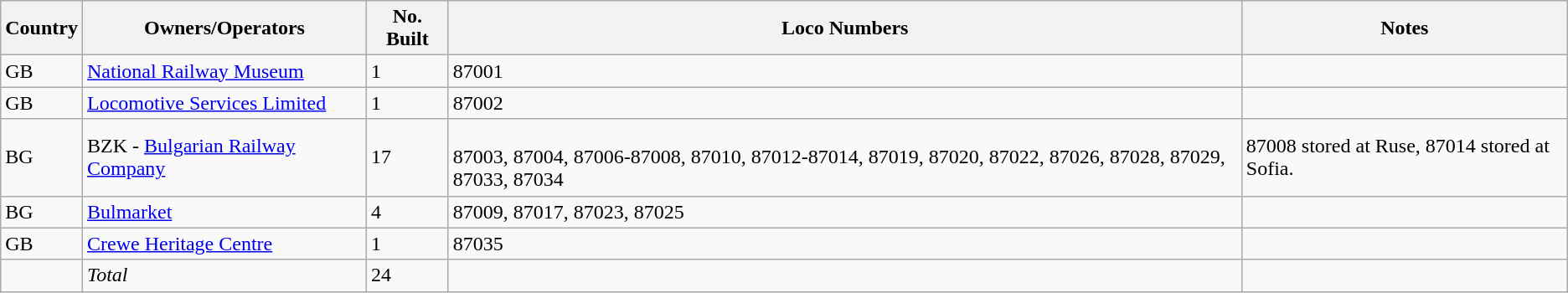<table class="wikitable">
<tr>
<th>Country</th>
<th>Owners/Operators</th>
<th>No. Built</th>
<th>Loco Numbers</th>
<th>Notes</th>
</tr>
<tr>
<td>GB</td>
<td><a href='#'>National Railway Museum</a></td>
<td>1</td>
<td>87001</td>
<td></td>
</tr>
<tr>
<td>GB</td>
<td><a href='#'>Locomotive Services Limited</a></td>
<td>1</td>
<td>87002</td>
<td></td>
</tr>
<tr>
<td>BG</td>
<td>BZK - <a href='#'>Bulgarian Railway Company</a></td>
<td>17</td>
<td><br>87003, 87004, 87006-87008, 87010, 87012-87014, 87019,
87020, 87022, 87026, 87028, 87029, 87033, 87034</td>
<td>87008 stored at Ruse, 87014 stored at Sofia.</td>
</tr>
<tr>
<td>BG</td>
<td><a href='#'>Bulmarket</a></td>
<td>4</td>
<td>87009, 87017, 87023, 87025</td>
<td></td>
</tr>
<tr>
<td>GB</td>
<td><a href='#'>Crewe Heritage Centre</a></td>
<td>1</td>
<td>87035</td>
<td></td>
</tr>
<tr>
<td></td>
<td><em>Total</em></td>
<td>24</td>
<td></td>
<td></td>
</tr>
</table>
